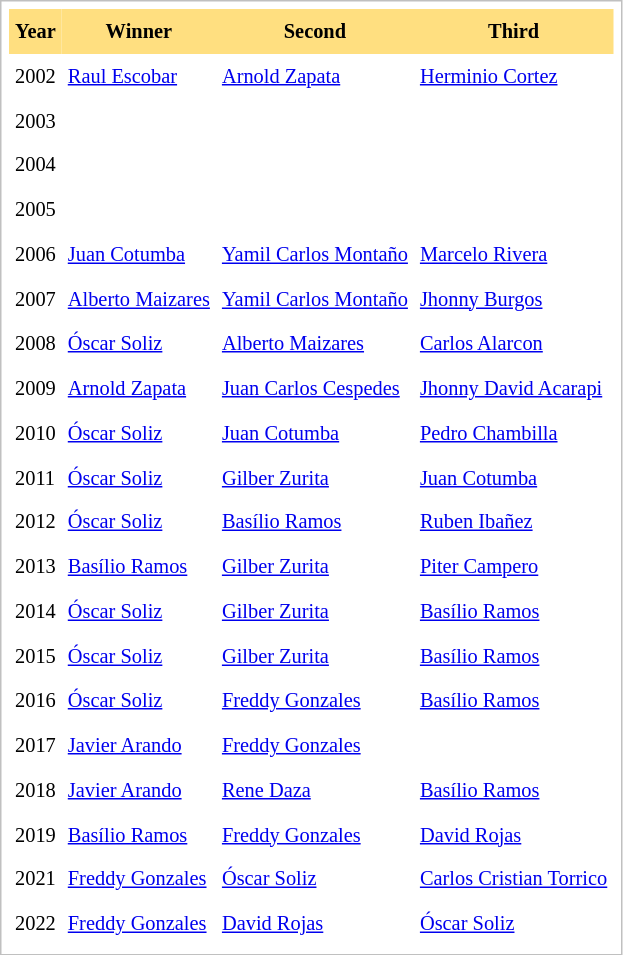<table cellpadding="4" cellspacing="0"  style="border: 1px solid silver; color: black; margin: 0 0 0.5em 0; background-color: white; padding: 5px; text-align: left; font-size:85%; vertical-align: top; line-height:1.6em;">
<tr>
<th scope=col; align="center" bgcolor="FFDF80">Year</th>
<th scope=col; align="center" bgcolor="FFDF80">Winner</th>
<th scope=col; align="center" bgcolor="FFDF80">Second</th>
<th scope=col; align="center" bgcolor="FFDF80">Third</th>
</tr>
<tr>
</tr>
<tr>
<td>2002</td>
<td><a href='#'>Raul Escobar</a></td>
<td><a href='#'>Arnold Zapata</a></td>
<td><a href='#'>Herminio Cortez</a></td>
</tr>
<tr>
<td>2003</td>
<td></td>
<td></td>
<td></td>
</tr>
<tr>
<td>2004</td>
<td></td>
<td></td>
<td></td>
</tr>
<tr>
<td>2005</td>
<td></td>
<td></td>
<td></td>
</tr>
<tr>
<td>2006</td>
<td><a href='#'>Juan Cotumba</a></td>
<td><a href='#'>Yamil Carlos Montaño</a></td>
<td><a href='#'>Marcelo Rivera</a></td>
</tr>
<tr>
<td>2007</td>
<td><a href='#'>Alberto Maizares</a></td>
<td><a href='#'>Yamil Carlos Montaño</a></td>
<td><a href='#'>Jhonny Burgos</a></td>
</tr>
<tr>
<td>2008</td>
<td><a href='#'>Óscar Soliz</a></td>
<td><a href='#'>Alberto Maizares</a></td>
<td><a href='#'>Carlos Alarcon</a></td>
</tr>
<tr>
<td>2009</td>
<td><a href='#'>Arnold Zapata</a></td>
<td><a href='#'>Juan Carlos Cespedes</a></td>
<td><a href='#'>Jhonny David Acarapi</a></td>
</tr>
<tr>
<td>2010</td>
<td><a href='#'>Óscar Soliz</a></td>
<td><a href='#'>Juan Cotumba</a></td>
<td><a href='#'>Pedro Chambilla</a></td>
</tr>
<tr>
<td>2011</td>
<td><a href='#'>Óscar Soliz</a></td>
<td><a href='#'>Gilber Zurita</a></td>
<td><a href='#'>Juan Cotumba</a></td>
</tr>
<tr>
<td>2012</td>
<td><a href='#'>Óscar Soliz</a></td>
<td><a href='#'>Basílio Ramos</a></td>
<td><a href='#'>Ruben Ibañez</a></td>
</tr>
<tr>
<td>2013</td>
<td><a href='#'>Basílio Ramos</a></td>
<td><a href='#'>Gilber Zurita</a></td>
<td><a href='#'>Piter Campero</a></td>
</tr>
<tr>
<td>2014</td>
<td><a href='#'>Óscar Soliz</a></td>
<td><a href='#'>Gilber Zurita</a></td>
<td><a href='#'>Basílio Ramos</a></td>
</tr>
<tr>
<td>2015</td>
<td><a href='#'>Óscar Soliz</a></td>
<td><a href='#'>Gilber Zurita</a></td>
<td><a href='#'>Basílio Ramos</a></td>
</tr>
<tr>
<td>2016</td>
<td><a href='#'>Óscar Soliz</a></td>
<td><a href='#'>Freddy Gonzales</a></td>
<td><a href='#'>Basílio Ramos</a></td>
</tr>
<tr>
<td>2017</td>
<td><a href='#'>Javier Arando</a></td>
<td><a href='#'>Freddy Gonzales</a></td>
<td></td>
</tr>
<tr>
<td>2018</td>
<td><a href='#'>Javier Arando</a></td>
<td><a href='#'>Rene Daza</a></td>
<td><a href='#'>Basílio Ramos</a></td>
</tr>
<tr>
<td>2019</td>
<td><a href='#'>Basílio Ramos</a></td>
<td><a href='#'>Freddy Gonzales</a></td>
<td><a href='#'>David Rojas</a></td>
</tr>
<tr>
<td>2021</td>
<td><a href='#'>Freddy Gonzales</a></td>
<td><a href='#'>Óscar Soliz</a></td>
<td><a href='#'>Carlos Cristian Torrico</a></td>
</tr>
<tr>
<td>2022</td>
<td><a href='#'>Freddy Gonzales</a></td>
<td><a href='#'>David Rojas</a></td>
<td><a href='#'>Óscar Soliz</a></td>
</tr>
</table>
